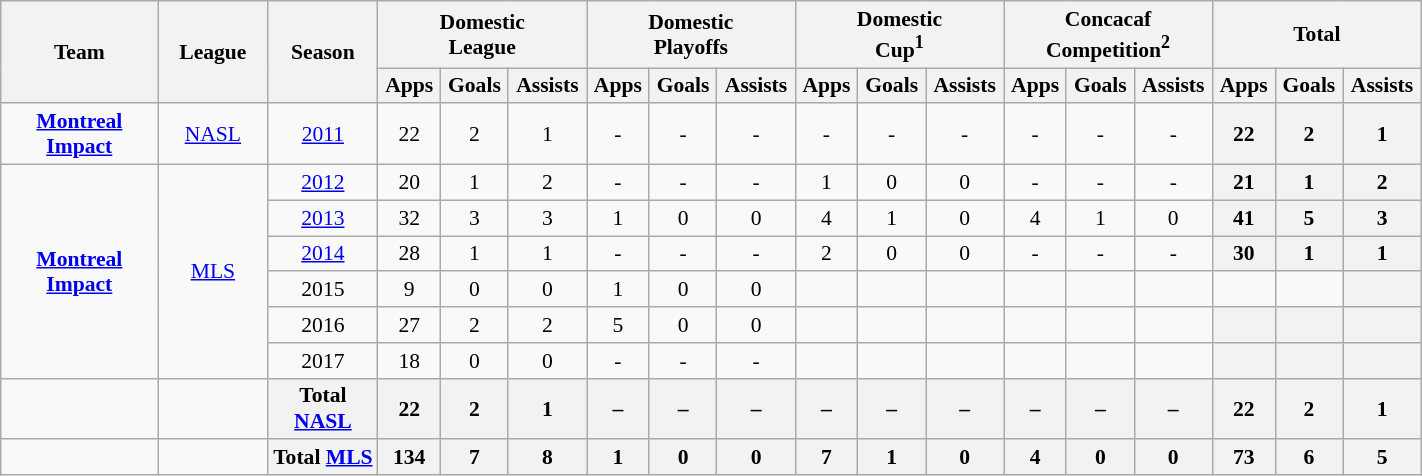<table class="wikitable" style=font-size:90% text-align: center width=75%>
<tr>
<th rowspan=2 width=10%><strong>Team</strong></th>
<th rowspan=2 width=7%><strong>League</strong></th>
<th rowspan=2 width=7%><strong>Season</strong></th>
<th colspan=3 width=10%>Domestic<br>League</th>
<th colspan=3 width=10%>Domestic<br>Playoffs</th>
<th colspan=3 width=10%>Domestic<br>Cup<sup>1</sup></th>
<th colspan=3 width=10%>Concacaf<br>Competition<sup>2</sup></th>
<th colspan=3 width=10%>Total</th>
</tr>
<tr>
<th align=center><strong>Apps</strong></th>
<th align=center><strong>Goals</strong></th>
<th align=center><strong>Assists</strong></th>
<th align=center><strong>Apps</strong></th>
<th align=center><strong>Goals</strong></th>
<th align=center><strong>Assists</strong></th>
<th align=center><strong>Apps</strong></th>
<th align=center><strong>Goals</strong></th>
<th align=center><strong>Assists</strong></th>
<th align=center><strong>Apps</strong></th>
<th align=center><strong>Goals</strong></th>
<th align=center><strong>Assists</strong></th>
<th align=center><strong>Apps</strong></th>
<th align=center><strong>Goals</strong></th>
<th align=center><strong>Assists</strong></th>
</tr>
<tr>
<td rowspan=1 align=center><strong><a href='#'>Montreal Impact</a></strong></td>
<td align=center><a href='#'>NASL</a></td>
<td align=center><a href='#'>2011</a></td>
<td align=center>22</td>
<td align=center>2</td>
<td align=center>1</td>
<td align=center>-</td>
<td align=center>-</td>
<td align=center>-</td>
<td align=center>-</td>
<td align=center>-</td>
<td align=center>-</td>
<td align=center>-</td>
<td align=center>-</td>
<td align=center>-</td>
<th align=center><strong>22</strong></th>
<th align=center><strong>2</strong></th>
<th align=center><strong>1</strong></th>
</tr>
<tr>
<td align="center" rowspan="6"><strong><a href='#'>Montreal Impact</a></strong></td>
<td align="center" rowspan="6"><a href='#'>MLS</a></td>
<td align=center><a href='#'>2012</a></td>
<td align=center>20</td>
<td align=center>1</td>
<td align=center>2</td>
<td align=center>-</td>
<td align=center>-</td>
<td align=center>-</td>
<td align=center>1</td>
<td align=center>0</td>
<td align=center>0</td>
<td align=center>-</td>
<td align=center>-</td>
<td align=center>-</td>
<th align=center><strong>21</strong></th>
<th align=center><strong>1</strong></th>
<th align=center><strong>2</strong></th>
</tr>
<tr>
<td align=center><a href='#'>2013</a></td>
<td align=center>32</td>
<td align=center>3</td>
<td align=center>3</td>
<td align=center>1</td>
<td align=center>0</td>
<td align=center>0</td>
<td align=center>4</td>
<td align=center>1</td>
<td align=center>0</td>
<td align=center>4</td>
<td align=center>1</td>
<td align=center>0</td>
<th align=center>41</th>
<th align=center><strong>5</strong></th>
<th align=center><strong>3</strong></th>
</tr>
<tr>
<td align=center><a href='#'>2014</a></td>
<td align=center>28</td>
<td align=center>1</td>
<td align=center>1</td>
<td align=center>-</td>
<td align=center>-</td>
<td align=center>-</td>
<td align=center>2</td>
<td align=center>0</td>
<td align=center>0</td>
<td align=center>-</td>
<td align=center>-</td>
<td align=center>-</td>
<th align=center>30</th>
<th align=center>1</th>
<th align=center>1</th>
</tr>
<tr>
<td align=center>2015</td>
<td align=center>9</td>
<td align=center>0</td>
<td align=center>0</td>
<td align=center>1</td>
<td align=center>0</td>
<td align=center>0</td>
<td align=center></td>
<td align=center></td>
<td align=center></td>
<td align=center></td>
<td align=center></td>
<td align=center></td>
<td align=center></td>
<td align=center></td>
<th></th>
</tr>
<tr>
<td align=center>2016</td>
<td align=center>27</td>
<td align=center>2</td>
<td align=center>2</td>
<td align=center>5</td>
<td align=center>0</td>
<td align=center>0</td>
<td></td>
<td></td>
<td></td>
<td></td>
<td></td>
<td></td>
<th></th>
<th></th>
<th></th>
</tr>
<tr>
<td align=center>2017</td>
<td align=center>18</td>
<td align=center>0</td>
<td align=center>0</td>
<td align=center>-</td>
<td align=center>-</td>
<td align=center>-</td>
<td></td>
<td></td>
<td></td>
<td></td>
<td></td>
<td></td>
<th></th>
<th></th>
<th></th>
</tr>
<tr>
<td></td>
<td></td>
<th>Total <a href='#'>NASL</a></th>
<th>22</th>
<th>2</th>
<th>1</th>
<th>–</th>
<th>–</th>
<th>–</th>
<th>–</th>
<th>–</th>
<th>–</th>
<th>–</th>
<th>–</th>
<th>–</th>
<th>22</th>
<th>2</th>
<th>1</th>
</tr>
<tr>
<td></td>
<td></td>
<th>Total <a href='#'>MLS</a></th>
<th>134</th>
<th>7</th>
<th>8</th>
<th>1</th>
<th>0</th>
<th>0</th>
<th>7</th>
<th>1</th>
<th>0</th>
<th>4</th>
<th>0</th>
<th>0</th>
<th>73</th>
<th>6</th>
<th>5</th>
</tr>
</table>
